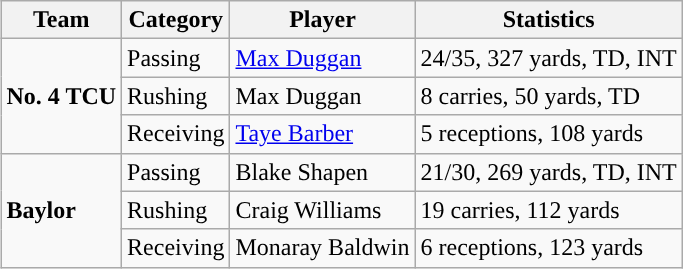<table class="wikitable" style="float: right;">
<tr>
<th>Team</th>
<th>Category</th>
<th>Player</th>
<th>Statistics</th>
</tr>
<tr>
<td rowspan=3><strong>No. 4 TCU</strong></td>
<td>Passing</td>
<td><a href='#'>Max Duggan</a></td>
<td>24/35, 327 yards, TD, INT</td>
</tr>
<tr>
<td>Rushing</td>
<td>Max Duggan</td>
<td>8 carries, 50 yards, TD</td>
</tr>
<tr>
<td>Receiving</td>
<td><a href='#'>Taye Barber</a></td>
<td>5 receptions, 108 yards</td>
</tr>
<tr>
<td rowspan=3><strong>Baylor</strong></td>
<td>Passing</td>
<td>Blake Shapen</td>
<td>21/30, 269 yards, TD, INT</td>
</tr>
<tr>
<td>Rushing</td>
<td>Craig Williams</td>
<td>19 carries, 112 yards</td>
</tr>
<tr>
<td>Receiving</td>
<td>Monaray Baldwin</td>
<td>6 receptions, 123 yards</td>
</tr>
</table>
